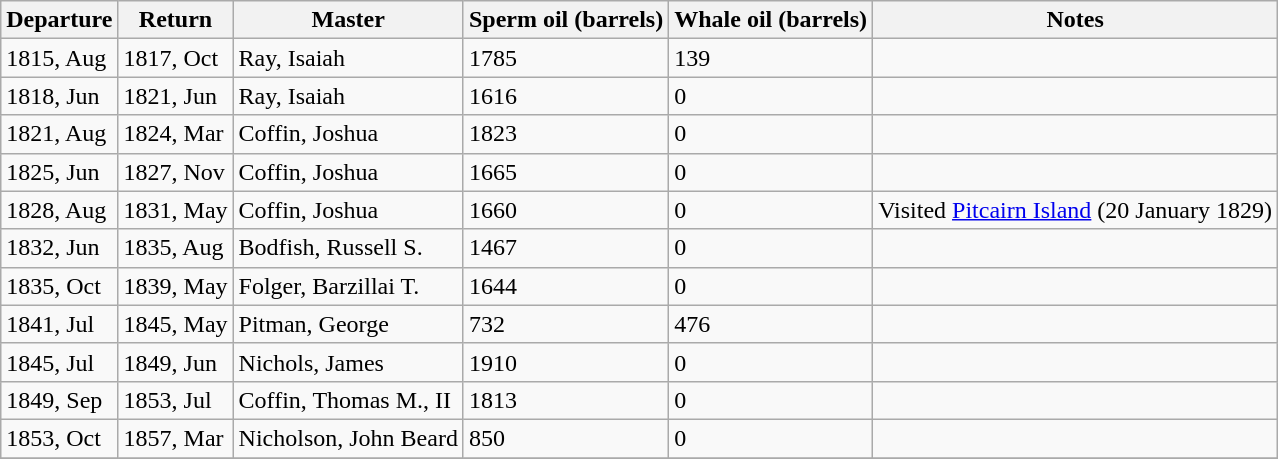<table class="sortable wikitable">
<tr>
<th>Departure</th>
<th>Return</th>
<th>Master</th>
<th>Sperm oil (barrels)</th>
<th>Whale oil (barrels)</th>
<th>Notes</th>
</tr>
<tr>
<td>1815, Aug</td>
<td>1817, Oct</td>
<td>Ray, Isaiah</td>
<td>1785</td>
<td>139</td>
<td></td>
</tr>
<tr>
<td>1818, Jun</td>
<td>1821, Jun</td>
<td>Ray, Isaiah</td>
<td>1616</td>
<td>0</td>
<td></td>
</tr>
<tr>
<td>1821, Aug</td>
<td>1824, Mar</td>
<td>Coffin, Joshua</td>
<td>1823</td>
<td>0</td>
<td></td>
</tr>
<tr>
<td>1825, Jun</td>
<td>1827, Nov</td>
<td>Coffin, Joshua</td>
<td>1665</td>
<td>0</td>
<td></td>
</tr>
<tr>
<td>1828, Aug</td>
<td>1831, May</td>
<td>Coffin, Joshua</td>
<td>1660</td>
<td>0</td>
<td>Visited <a href='#'>Pitcairn Island</a> (20 January 1829)</td>
</tr>
<tr>
<td>1832, Jun</td>
<td>1835, Aug</td>
<td>Bodfish, Russell S.</td>
<td>1467</td>
<td>0</td>
<td></td>
</tr>
<tr>
<td>1835, Oct</td>
<td>1839, May</td>
<td>Folger, Barzillai T.</td>
<td>1644</td>
<td>0</td>
<td></td>
</tr>
<tr>
<td>1841, Jul</td>
<td>1845, May</td>
<td>Pitman, George</td>
<td>732</td>
<td>476</td>
<td></td>
</tr>
<tr>
<td>1845, Jul</td>
<td>1849, Jun</td>
<td>Nichols, James</td>
<td>1910</td>
<td>0</td>
<td></td>
</tr>
<tr>
<td>1849, Sep</td>
<td>1853, Jul</td>
<td>Coffin, Thomas M., II</td>
<td>1813</td>
<td>0</td>
<td></td>
</tr>
<tr>
<td>1853, Oct</td>
<td>1857, Mar</td>
<td>Nicholson, John Beard</td>
<td>850</td>
<td>0</td>
<td></td>
</tr>
<tr>
</tr>
</table>
